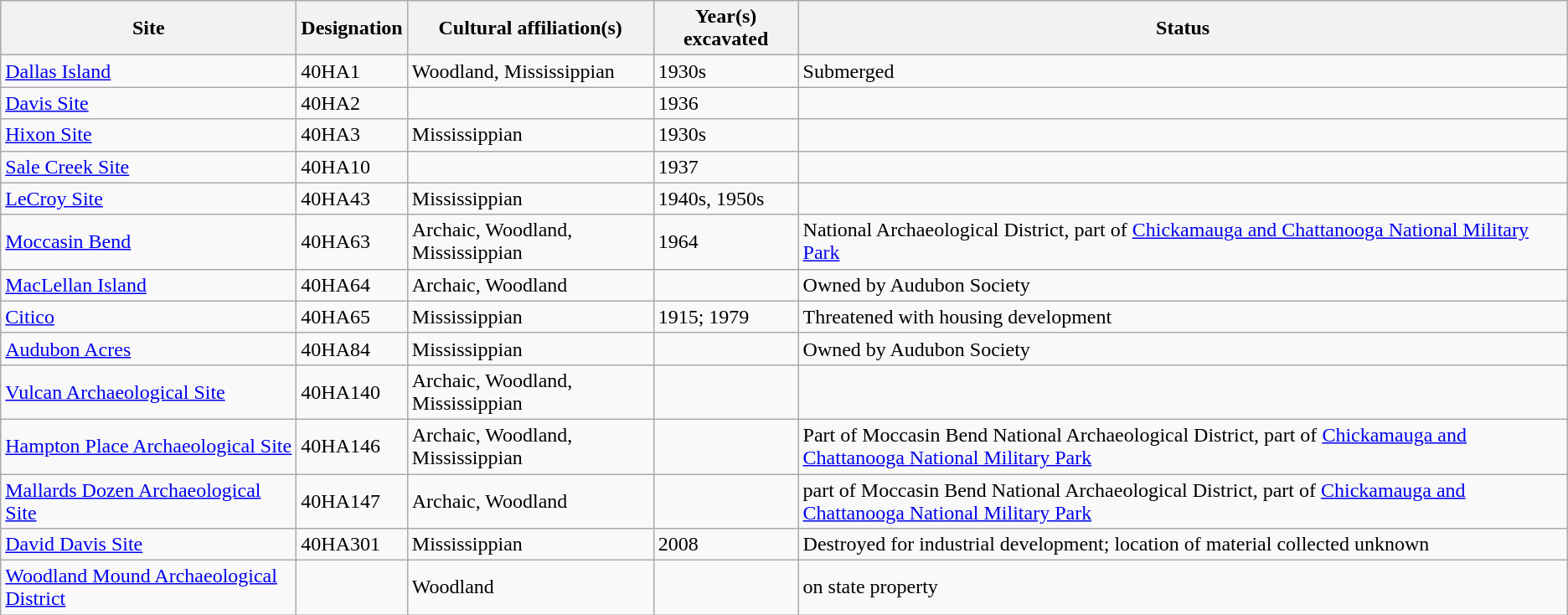<table class="wikitable">
<tr>
<th>Site</th>
<th>Designation</th>
<th>Cultural affiliation(s)</th>
<th>Year(s) excavated</th>
<th>Status</th>
</tr>
<tr>
<td><a href='#'>Dallas Island</a></td>
<td>40HA1</td>
<td>Woodland, Mississippian</td>
<td>1930s</td>
<td>Submerged</td>
</tr>
<tr>
<td><a href='#'>Davis Site</a></td>
<td>40HA2</td>
<td></td>
<td>1936</td>
<td></td>
</tr>
<tr>
<td><a href='#'>Hixon Site</a></td>
<td>40HA3</td>
<td>Mississippian</td>
<td>1930s</td>
<td></td>
</tr>
<tr>
<td><a href='#'>Sale Creek Site</a></td>
<td>40HA10</td>
<td></td>
<td>1937</td>
<td></td>
</tr>
<tr>
<td><a href='#'>LeCroy Site</a></td>
<td>40HA43</td>
<td>Mississippian</td>
<td>1940s, 1950s</td>
<td></td>
</tr>
<tr>
<td><a href='#'>Moccasin Bend</a></td>
<td>40HA63</td>
<td>Archaic, Woodland, Mississippian</td>
<td>1964</td>
<td>National Archaeological District, part of <a href='#'>Chickamauga and Chattanooga National Military Park</a></td>
</tr>
<tr>
<td><a href='#'>MacLellan Island</a></td>
<td>40HA64</td>
<td>Archaic, Woodland</td>
<td></td>
<td>Owned by Audubon Society</td>
</tr>
<tr>
<td><a href='#'>Citico</a></td>
<td>40HA65</td>
<td>Mississippian</td>
<td>1915; 1979</td>
<td>Threatened with housing development</td>
</tr>
<tr>
<td><a href='#'>Audubon Acres</a></td>
<td>40HA84</td>
<td>Mississippian</td>
<td></td>
<td>Owned by Audubon Society</td>
</tr>
<tr>
<td><a href='#'>Vulcan Archaeological Site</a></td>
<td>40HA140</td>
<td>Archaic, Woodland, Mississippian</td>
<td></td>
<td></td>
</tr>
<tr>
<td><a href='#'>Hampton Place Archaeological Site</a></td>
<td>40HA146</td>
<td>Archaic, Woodland, Mississippian</td>
<td></td>
<td>Part of Moccasin Bend National Archaeological District, part of <a href='#'>Chickamauga and Chattanooga National Military Park</a></td>
</tr>
<tr>
<td><a href='#'>Mallards Dozen Archaeological Site</a></td>
<td>40HA147</td>
<td>Archaic, Woodland</td>
<td></td>
<td>part of Moccasin Bend National Archaeological District, part of <a href='#'>Chickamauga and Chattanooga National Military Park</a></td>
</tr>
<tr>
<td><a href='#'>David Davis Site</a></td>
<td>40HA301</td>
<td>Mississippian</td>
<td>2008</td>
<td>Destroyed for industrial development; location of material collected unknown</td>
</tr>
<tr>
<td><a href='#'>Woodland Mound Archaeological District</a></td>
<td></td>
<td>Woodland</td>
<td></td>
<td>on state property</td>
</tr>
</table>
